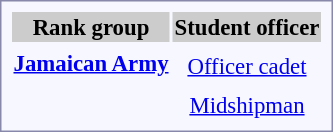<table style="border:1px solid #8888aa; background-color:#f7f8ff; padding:5px; font-size:95%; margin: 0px 12px 12px 0px; text-align:center;">
<tr bgcolor="#CCCCCC">
<th>Rank group</th>
<th>Student officer</th>
</tr>
<tr>
<td rowspan=2><strong> <a href='#'>Jamaican Army</a></strong></td>
<td></td>
</tr>
<tr>
<td><a href='#'>Officer cadet</a></td>
</tr>
<tr>
<td rowspan=2><strong></strong></td>
<td></td>
</tr>
<tr>
<td><a href='#'>Midshipman</a></td>
</tr>
</table>
